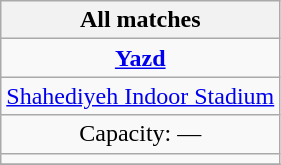<table class="wikitable" style="text-align:center;">
<tr>
<th colspan=2>All matches</th>
</tr>
<tr>
<td><strong><a href='#'>Yazd</a></strong></td>
</tr>
<tr>
<td><a href='#'>Shahediyeh Indoor Stadium</a></td>
</tr>
<tr>
<td>Capacity: —</td>
</tr>
<tr>
<td></td>
</tr>
<tr>
</tr>
</table>
